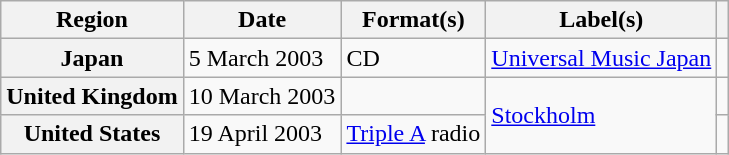<table class="wikitable plainrowheaders">
<tr>
<th scope="col">Region</th>
<th scope="col">Date</th>
<th scope="col">Format(s)</th>
<th scope="col">Label(s)</th>
<th scope="col"></th>
</tr>
<tr>
<th scope="row">Japan</th>
<td>5 March 2003</td>
<td>CD</td>
<td><a href='#'>Universal Music Japan</a></td>
<td align="center"></td>
</tr>
<tr>
<th scope="row">United Kingdom</th>
<td>10 March 2003</td>
<td></td>
<td rowspan="2"><a href='#'>Stockholm</a></td>
<td align="center"></td>
</tr>
<tr>
<th scope="row">United States</th>
<td>19 April 2003</td>
<td><a href='#'>Triple A</a> radio</td>
<td align="center"></td>
</tr>
</table>
